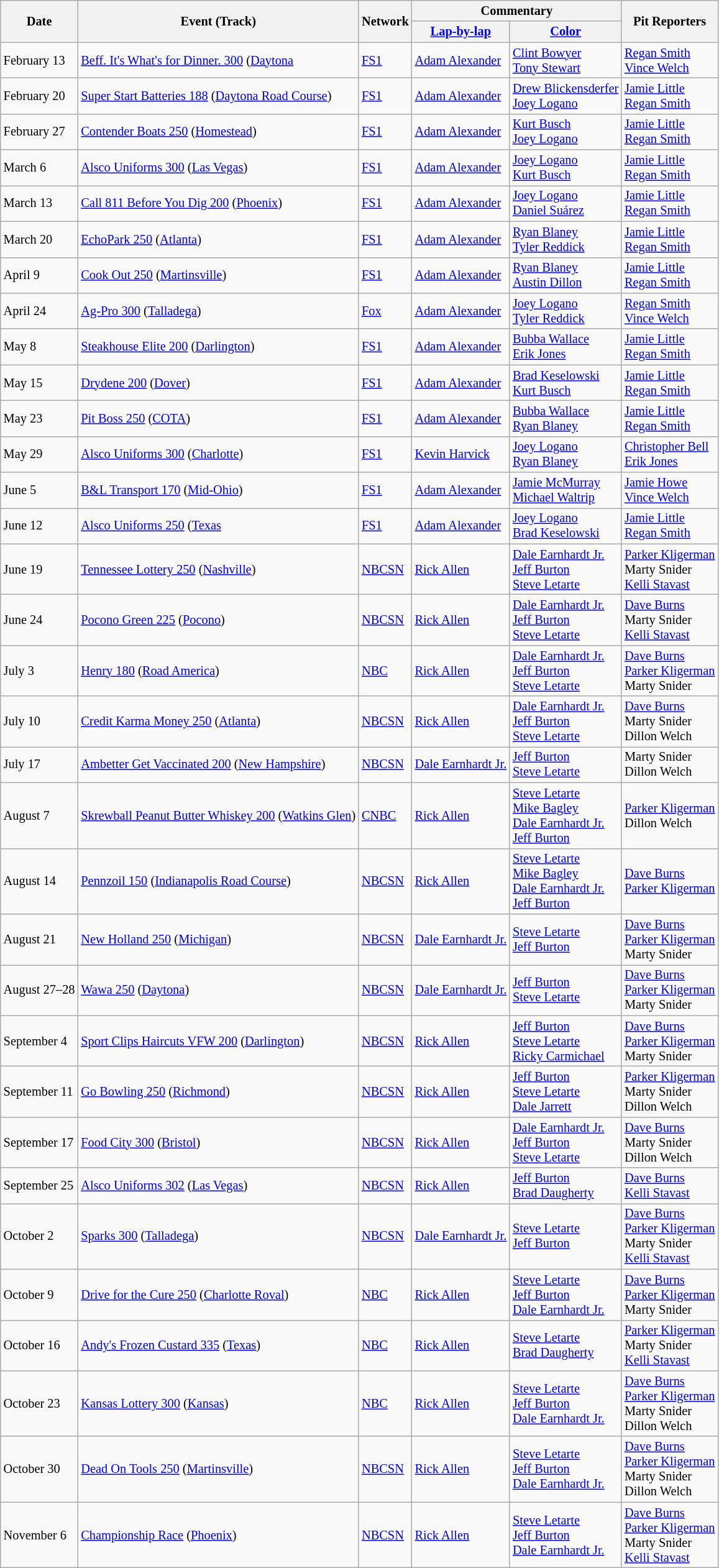<table class="wikitable" style="font-size: 85%;">
<tr>
<th rowspan=2>Date</th>
<th rowspan=2>Event (Track)</th>
<th rowspan=2>Network</th>
<th colspan=2>Commentary</th>
<th rowspan=2>Pit Reporters</th>
</tr>
<tr>
<th><a href='#'>Lap-by-lap</a></th>
<th><a href='#'>Color</a></th>
</tr>
<tr>
<td>February 13</td>
<td><a href='#'>Beff. It's What's for Dinner. 300</a> (<a href='#'>Daytona</a></td>
<td><a href='#'>FS1</a></td>
<td><a href='#'>Adam Alexander</a></td>
<td><a href='#'>Clint Bowyer</a><br><a href='#'>Tony Stewart</a></td>
<td><a href='#'>Regan Smith</a><br><a href='#'>Vince Welch</a></td>
</tr>
<tr>
<td>February 20</td>
<td><a href='#'>Super Start Batteries 188</a> (<a href='#'>Daytona Road Course</a>)</td>
<td><a href='#'>FS1</a></td>
<td><a href='#'>Adam Alexander</a></td>
<td><a href='#'>Drew Blickensderfer</a><br><a href='#'>Joey Logano</a></td>
<td><a href='#'>Jamie Little</a><br><a href='#'>Regan Smith</a></td>
</tr>
<tr>
<td>February 27</td>
<td><a href='#'>Contender Boats 250</a> (<a href='#'>Homestead</a>)</td>
<td><a href='#'>FS1</a></td>
<td><a href='#'>Adam Alexander</a></td>
<td><a href='#'>Kurt Busch</a><br><a href='#'>Joey Logano</a></td>
<td><a href='#'>Jamie Little</a><br><a href='#'>Regan Smith</a></td>
</tr>
<tr>
<td>March 6</td>
<td><a href='#'>Alsco Uniforms 300</a> (<a href='#'>Las Vegas</a>)</td>
<td><a href='#'>FS1</a></td>
<td><a href='#'>Adam Alexander</a></td>
<td><a href='#'>Joey Logano</a><br><a href='#'>Kurt Busch</a></td>
<td><a href='#'>Jamie Little</a><br><a href='#'>Regan Smith</a></td>
</tr>
<tr>
<td>March 13</td>
<td><a href='#'>Call 811 Before You Dig 200</a> (<a href='#'>Phoenix</a>)</td>
<td><a href='#'>FS1</a></td>
<td><a href='#'>Adam Alexander</a></td>
<td><a href='#'>Joey Logano</a><br><a href='#'>Daniel Suárez</a></td>
<td><a href='#'>Jamie Little</a><br><a href='#'>Regan Smith</a></td>
</tr>
<tr>
<td>March 20</td>
<td><a href='#'>EchoPark 250</a> (<a href='#'>Atlanta</a>)</td>
<td><a href='#'>FS1</a></td>
<td><a href='#'>Adam Alexander</a></td>
<td><a href='#'>Ryan Blaney</a><br><a href='#'>Tyler Reddick</a></td>
<td><a href='#'>Jamie Little</a><br><a href='#'>Regan Smith</a></td>
</tr>
<tr>
<td>April 9</td>
<td><a href='#'>Cook Out 250</a> (<a href='#'>Martinsville</a>)</td>
<td><a href='#'>FS1</a></td>
<td><a href='#'>Adam Alexander</a></td>
<td><a href='#'>Ryan Blaney</a><br><a href='#'>Austin Dillon</a></td>
<td><a href='#'>Jamie Little</a><br><a href='#'>Regan Smith</a></td>
</tr>
<tr>
<td>April 24</td>
<td><a href='#'>Ag-Pro 300</a> (<a href='#'>Talladega</a>)</td>
<td><a href='#'>Fox</a></td>
<td><a href='#'>Adam Alexander</a></td>
<td><a href='#'>Joey Logano</a><br><a href='#'>Tyler Reddick</a></td>
<td><a href='#'>Regan Smith</a><br><a href='#'>Vince Welch</a></td>
</tr>
<tr>
<td>May 8</td>
<td><a href='#'>Steakhouse Elite 200</a> (<a href='#'>Darlington</a>)</td>
<td><a href='#'>FS1</a></td>
<td><a href='#'>Adam Alexander</a></td>
<td><a href='#'>Bubba Wallace</a><br><a href='#'>Erik Jones</a></td>
<td><a href='#'>Jamie Little</a><br><a href='#'>Regan Smith</a></td>
</tr>
<tr>
<td>May 15</td>
<td><a href='#'>Drydene 200</a> (<a href='#'>Dover</a>)</td>
<td><a href='#'>FS1</a></td>
<td><a href='#'>Adam Alexander</a></td>
<td><a href='#'>Brad Keselowski</a><br><a href='#'>Kurt Busch</a></td>
<td><a href='#'>Jamie Little</a><br><a href='#'>Regan Smith</a></td>
</tr>
<tr>
<td>May 23</td>
<td><a href='#'>Pit Boss 250</a> (<a href='#'>COTA</a>)</td>
<td><a href='#'>FS1</a></td>
<td><a href='#'>Adam Alexander</a></td>
<td><a href='#'>Bubba Wallace</a><br><a href='#'>Ryan Blaney</a></td>
<td><a href='#'>Jamie Little</a><br><a href='#'>Regan Smith</a></td>
</tr>
<tr>
<td>May 29</td>
<td><a href='#'>Alsco Uniforms 300</a> (<a href='#'>Charlotte</a>)</td>
<td><a href='#'>FS1</a></td>
<td><a href='#'>Kevin Harvick</a></td>
<td><a href='#'>Joey Logano</a><br><a href='#'>Ryan Blaney</a></td>
<td><a href='#'>Christopher Bell</a><br><a href='#'>Erik Jones</a></td>
</tr>
<tr>
<td>June 5</td>
<td><a href='#'>B&L Transport 170</a> (<a href='#'>Mid-Ohio</a>)</td>
<td><a href='#'>FS1</a></td>
<td><a href='#'>Adam Alexander</a></td>
<td><a href='#'>Jamie McMurray</a><br><a href='#'>Michael Waltrip</a></td>
<td><a href='#'>Jamie Howe</a><br><a href='#'>Vince Welch</a></td>
</tr>
<tr>
<td>June 12</td>
<td><a href='#'>Alsco Uniforms 250</a> (<a href='#'>Texas</a></td>
<td><a href='#'>FS1</a></td>
<td><a href='#'>Adam Alexander</a></td>
<td><a href='#'>Joey Logano</a><br><a href='#'>Brad Keselowski</a></td>
<td><a href='#'>Jamie Little</a><br><a href='#'>Regan Smith</a></td>
</tr>
<tr>
<td>June 19</td>
<td><a href='#'>Tennessee Lottery 250</a> (<a href='#'>Nashville</a>)</td>
<td><a href='#'>NBCSN</a></td>
<td><a href='#'>Rick Allen</a></td>
<td><a href='#'>Dale Earnhardt Jr.</a><br><a href='#'>Jeff Burton</a><br><a href='#'>Steve Letarte</a></td>
<td><a href='#'>Parker Kligerman</a><br>Marty Snider<br><a href='#'>Kelli Stavast</a></td>
</tr>
<tr>
<td>June 24</td>
<td><a href='#'>Pocono Green 225</a> (<a href='#'>Pocono</a>)</td>
<td><a href='#'>NBCSN</a></td>
<td><a href='#'>Rick Allen</a></td>
<td><a href='#'>Dale Earnhardt Jr.</a><br><a href='#'>Jeff Burton</a><br><a href='#'>Steve Letarte</a></td>
<td><a href='#'>Dave Burns</a><br>Marty Snider<br><a href='#'>Kelli Stavast</a></td>
</tr>
<tr>
<td>July 3</td>
<td><a href='#'>Henry 180</a> (<a href='#'>Road America</a>)</td>
<td><a href='#'>NBC</a></td>
<td><a href='#'>Rick Allen</a></td>
<td><a href='#'>Dale Earnhardt Jr.</a><br><a href='#'>Jeff Burton</a><br><a href='#'>Steve Letarte</a></td>
<td><a href='#'>Dave Burns</a><br><a href='#'>Parker Kligerman</a><br>Marty Snider</td>
</tr>
<tr>
<td>July 10</td>
<td><a href='#'>Credit Karma Money 250</a> (<a href='#'>Atlanta</a>)</td>
<td><a href='#'>NBCSN</a></td>
<td><a href='#'>Rick Allen</a></td>
<td><a href='#'>Dale Earnhardt Jr.</a><br><a href='#'>Jeff Burton</a><br><a href='#'>Steve Letarte</a></td>
<td><a href='#'>Dave Burns</a><br>Marty Snider<br>Dillon Welch</td>
</tr>
<tr>
<td>July 17</td>
<td><a href='#'>Ambetter Get Vaccinated 200</a> (<a href='#'>New Hampshire</a>)</td>
<td><a href='#'>NBCSN</a></td>
<td><a href='#'>Dale Earnhardt Jr.</a></td>
<td><a href='#'>Jeff Burton</a><br><a href='#'>Steve Letarte</a></td>
<td>Marty Snider<br>Dillon Welch</td>
</tr>
<tr>
<td>August 7</td>
<td><a href='#'>Skrewball Peanut Butter Whiskey 200</a> (<a href='#'>Watkins Glen</a>)</td>
<td><a href='#'>CNBC</a></td>
<td><a href='#'>Rick Allen</a></td>
<td><a href='#'>Steve Letarte</a><br><a href='#'>Mike Bagley</a><br><a href='#'>Dale Earnhardt Jr.</a><br><a href='#'>Jeff Burton</a></td>
<td><a href='#'>Parker Kligerman</a><br>Dillon Welch</td>
</tr>
<tr>
<td>August 14</td>
<td><a href='#'>Pennzoil 150</a> (<a href='#'>Indianapolis Road Course</a>)</td>
<td><a href='#'>NBCSN</a></td>
<td><a href='#'>Rick Allen</a></td>
<td><a href='#'>Steve Letarte</a><br><a href='#'>Mike Bagley</a><br><a href='#'>Dale Earnhardt Jr.</a><br><a href='#'>Jeff Burton</a></td>
<td><a href='#'>Dave Burns</a><br><a href='#'>Parker Kligerman</a></td>
</tr>
<tr>
<td>August 21</td>
<td><a href='#'>New Holland 250</a> (<a href='#'>Michigan</a>)</td>
<td><a href='#'>NBCSN</a></td>
<td><a href='#'>Dale Earnhardt Jr.</a></td>
<td><a href='#'>Steve Letarte</a><br><a href='#'>Jeff Burton</a></td>
<td><a href='#'>Dave Burns</a><br><a href='#'>Parker Kligerman</a><br>Marty Snider</td>
</tr>
<tr>
<td>August 27–28</td>
<td><a href='#'>Wawa 250</a> (<a href='#'>Daytona</a>)</td>
<td><a href='#'>NBCSN</a></td>
<td><a href='#'>Dale Earnhardt Jr.</a></td>
<td><a href='#'>Jeff Burton</a><br><a href='#'>Steve Letarte</a></td>
<td><a href='#'>Dave Burns</a><br><a href='#'>Parker Kligerman</a><br>Marty Snider</td>
</tr>
<tr>
<td>September 4</td>
<td><a href='#'>Sport Clips Haircuts VFW 200</a> (<a href='#'>Darlington</a>)</td>
<td><a href='#'>NBCSN</a></td>
<td><a href='#'>Rick Allen</a></td>
<td><a href='#'>Jeff Burton</a><br><a href='#'>Steve Letarte</a><br><a href='#'>Ricky Carmichael</a></td>
<td><a href='#'>Dave Burns</a><br><a href='#'>Parker Kligerman</a><br>Marty Snider</td>
</tr>
<tr>
<td>September 11</td>
<td><a href='#'>Go Bowling 250</a> (<a href='#'>Richmond</a>)</td>
<td><a href='#'>NBCSN</a></td>
<td><a href='#'>Rick Allen</a></td>
<td><a href='#'>Jeff Burton</a><br><a href='#'>Steve Letarte</a><br><a href='#'>Dale Jarrett</a></td>
<td><a href='#'>Parker Kligerman</a><br>Marty Snider<br>Dillon Welch</td>
</tr>
<tr>
<td>September 17</td>
<td><a href='#'>Food City 300</a> (<a href='#'>Bristol</a>)</td>
<td><a href='#'>NBCSN</a></td>
<td><a href='#'>Rick Allen</a></td>
<td><a href='#'>Dale Earnhardt Jr.</a><br><a href='#'>Jeff Burton</a><br><a href='#'>Steve Letarte</a></td>
<td><a href='#'>Dave Burns</a><br>Marty Snider<br>Dillon Welch</td>
</tr>
<tr>
<td>September 25</td>
<td><a href='#'>Alsco Uniforms 302</a> (<a href='#'>Las Vegas</a>)</td>
<td><a href='#'>NBCSN</a></td>
<td><a href='#'>Rick Allen</a></td>
<td><a href='#'>Jeff Burton</a><br><a href='#'>Brad Daugherty</a></td>
<td><a href='#'>Dave Burns</a><br><a href='#'>Kelli Stavast</a></td>
</tr>
<tr>
<td>October 2</td>
<td><a href='#'>Sparks 300</a> (<a href='#'>Talladega</a>)</td>
<td><a href='#'>NBCSN</a></td>
<td><a href='#'>Dale Earnhardt Jr.</a></td>
<td><a href='#'>Steve Letarte</a><br><a href='#'>Jeff Burton</a></td>
<td><a href='#'>Dave Burns</a><br><a href='#'>Parker Kligerman</a><br>Marty Snider<br><a href='#'>Kelli Stavast</a></td>
</tr>
<tr>
<td>October 9</td>
<td><a href='#'>Drive for the Cure 250</a> (<a href='#'>Charlotte Roval</a>)</td>
<td><a href='#'>NBC</a></td>
<td><a href='#'>Rick Allen</a></td>
<td><a href='#'>Steve Letarte</a><br><a href='#'>Jeff Burton</a><br><a href='#'>Dale Earnhardt Jr.</a></td>
<td><a href='#'>Dave Burns</a><br><a href='#'>Parker Kligerman</a><br>Marty Snider</td>
</tr>
<tr>
<td>October 16</td>
<td><a href='#'>Andy's Frozen Custard 335</a> (<a href='#'>Texas</a>)</td>
<td><a href='#'>NBC</a></td>
<td><a href='#'>Rick Allen</a></td>
<td><a href='#'>Steve Letarte</a><br><a href='#'>Brad Daugherty</a></td>
<td><a href='#'>Parker Kligerman</a><br>Marty Snider<br><a href='#'>Kelli Stavast</a></td>
</tr>
<tr>
<td>October 23</td>
<td><a href='#'>Kansas Lottery 300</a> (<a href='#'>Kansas</a>)</td>
<td><a href='#'>NBC</a></td>
<td><a href='#'>Rick Allen</a></td>
<td><a href='#'>Steve Letarte</a><br><a href='#'>Jeff Burton</a><br><a href='#'>Dale Earnhardt Jr.</a></td>
<td><a href='#'>Dave Burns</a><br><a href='#'>Parker Kligerman</a><br>Marty Snider<br>Dillon Welch</td>
</tr>
<tr>
<td>October 30</td>
<td><a href='#'>Dead On Tools 250</a> (<a href='#'>Martinsville</a>)</td>
<td><a href='#'>NBCSN</a></td>
<td><a href='#'>Rick Allen</a></td>
<td><a href='#'>Steve Letarte</a><br><a href='#'>Jeff Burton</a><br><a href='#'>Dale Earnhardt Jr.</a></td>
<td><a href='#'>Dave Burns</a><br><a href='#'>Parker Kligerman</a><br>Marty Snider<br>Dillon Welch</td>
</tr>
<tr>
<td>November 6</td>
<td><a href='#'>Championship Race</a> (<a href='#'>Phoenix</a>)</td>
<td><a href='#'>NBCSN</a></td>
<td><a href='#'>Rick Allen</a></td>
<td><a href='#'>Steve Letarte</a><br><a href='#'>Jeff Burton</a><br><a href='#'>Dale Earnhardt Jr.</a></td>
<td><a href='#'>Dave Burns</a><br><a href='#'>Parker Kligerman</a><br>Marty Snider<br><a href='#'>Kelli Stavast</a></td>
</tr>
</table>
